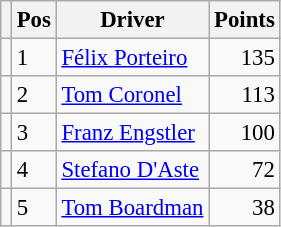<table class="wikitable" style="font-size: 95%;">
<tr>
<th></th>
<th>Pos</th>
<th>Driver</th>
<th>Points</th>
</tr>
<tr>
<td align="left"></td>
<td>1</td>
<td> <a href='#'>Félix Porteiro</a></td>
<td align="right">135</td>
</tr>
<tr>
<td align="left"></td>
<td>2</td>
<td> <a href='#'>Tom Coronel</a></td>
<td align="right">113</td>
</tr>
<tr>
<td align="left"></td>
<td>3</td>
<td> <a href='#'>Franz Engstler</a></td>
<td align="right">100</td>
</tr>
<tr>
<td align="left"></td>
<td>4</td>
<td> <a href='#'>Stefano D'Aste</a></td>
<td align="right">72</td>
</tr>
<tr>
<td align="left"></td>
<td>5</td>
<td> <a href='#'>Tom Boardman</a></td>
<td align="right">38</td>
</tr>
</table>
